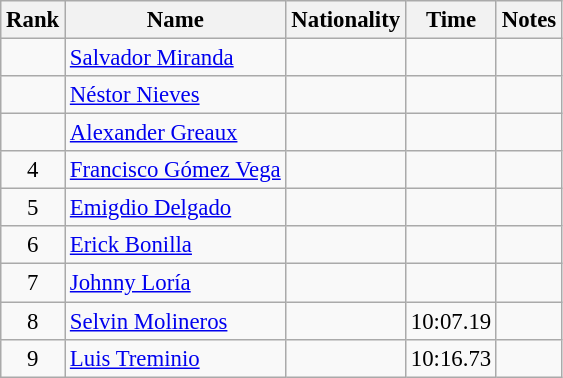<table class="wikitable sortable" style="text-align:center;font-size:95%">
<tr>
<th>Rank</th>
<th>Name</th>
<th>Nationality</th>
<th>Time</th>
<th>Notes</th>
</tr>
<tr>
<td></td>
<td align=left><a href='#'>Salvador Miranda</a></td>
<td align=left></td>
<td></td>
<td></td>
</tr>
<tr>
<td></td>
<td align=left><a href='#'>Néstor Nieves</a></td>
<td align=left></td>
<td></td>
<td></td>
</tr>
<tr>
<td></td>
<td align=left><a href='#'>Alexander Greaux</a></td>
<td align=left></td>
<td></td>
<td></td>
</tr>
<tr>
<td>4</td>
<td align=left><a href='#'>Francisco Gómez Vega</a></td>
<td align=left></td>
<td></td>
<td></td>
</tr>
<tr>
<td>5</td>
<td align=left><a href='#'>Emigdio Delgado</a></td>
<td align=left></td>
<td></td>
<td></td>
</tr>
<tr>
<td>6</td>
<td align=left><a href='#'>Erick Bonilla</a></td>
<td align=left></td>
<td></td>
<td></td>
</tr>
<tr>
<td>7</td>
<td align=left><a href='#'>Johnny Loría</a></td>
<td align=left></td>
<td></td>
<td></td>
</tr>
<tr>
<td>8</td>
<td align=left><a href='#'>Selvin Molineros</a></td>
<td align=left></td>
<td>10:07.19</td>
<td></td>
</tr>
<tr>
<td>9</td>
<td align=left><a href='#'>Luis Treminio</a></td>
<td align=left></td>
<td>10:16.73</td>
<td></td>
</tr>
</table>
